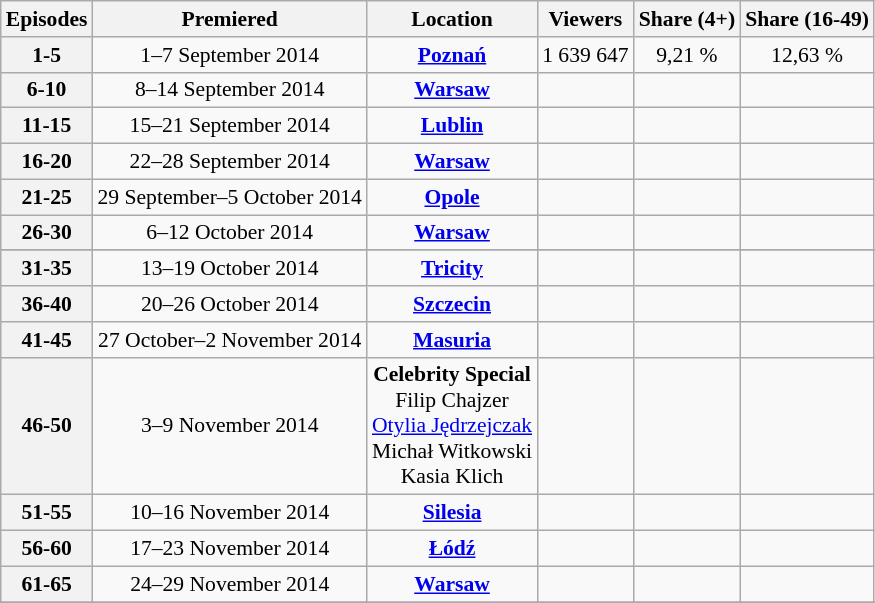<table class="wikitable" style="font-size:90%; text-align:center">
<tr>
<th>Episodes</th>
<th>Premiered</th>
<th>Location</th>
<th>Viewers</th>
<th>Share (4+)</th>
<th>Share (16-49)</th>
</tr>
<tr>
<th>1-5</th>
<td>1–7  September 2014</td>
<td><strong><a href='#'>Poznań</a></strong></td>
<td>1 639 647</td>
<td>9,21 %</td>
<td>12,63 %</td>
</tr>
<tr>
<th>6-10</th>
<td>8–14 September 2014</td>
<td><strong><a href='#'>Warsaw</a></strong></td>
<td></td>
<td></td>
<td></td>
</tr>
<tr>
<th>11-15</th>
<td>15–21 September 2014</td>
<td><strong><a href='#'>Lublin</a></strong></td>
<td></td>
<td></td>
<td></td>
</tr>
<tr>
<th>16-20</th>
<td>22–28 September 2014</td>
<td><strong><a href='#'>Warsaw</a></strong></td>
<td></td>
<td></td>
<td></td>
</tr>
<tr>
<th>21-25</th>
<td>29 September–5 October 2014</td>
<td><strong><a href='#'>Opole</a></strong></td>
<td></td>
<td></td>
<td></td>
</tr>
<tr>
<th>26-30</th>
<td>6–12 October 2014</td>
<td><strong><a href='#'>Warsaw</a></strong></td>
<td></td>
<td></td>
<td></td>
</tr>
<tr>
</tr>
<tr>
<th>31-35</th>
<td>13–19 October 2014</td>
<td><strong><a href='#'>Tricity</a></strong></td>
<td></td>
<td></td>
<td></td>
</tr>
<tr>
<th>36-40</th>
<td>20–26 October 2014</td>
<td><strong><a href='#'>Szczecin</a></strong></td>
<td></td>
<td></td>
<td></td>
</tr>
<tr>
<th>41-45</th>
<td>27 October–2 November 2014</td>
<td><strong><a href='#'>Masuria</a></strong></td>
<td></td>
<td></td>
<td></td>
</tr>
<tr>
<th>46-50</th>
<td>3–9 November 2014</td>
<td><strong>Celebrity  Special</strong>  <br> Filip Chajzer<br> <a href='#'>Otylia Jędrzejczak</a><br> Michał Witkowski <br> Kasia Klich</td>
<td></td>
<td></td>
<td></td>
</tr>
<tr>
<th>51-55</th>
<td>10–16 November 2014</td>
<td><strong><a href='#'>Silesia</a></strong></td>
<td></td>
<td></td>
<td></td>
</tr>
<tr>
<th>56-60</th>
<td>17–23 November 2014</td>
<td><strong><a href='#'>Łódź</a></strong></td>
<td></td>
<td></td>
<td></td>
</tr>
<tr>
<th>61-65</th>
<td>24–29 November 2014</td>
<td><strong><a href='#'>Warsaw</a></strong></td>
<td></td>
<td></td>
<td></td>
</tr>
<tr>
</tr>
</table>
